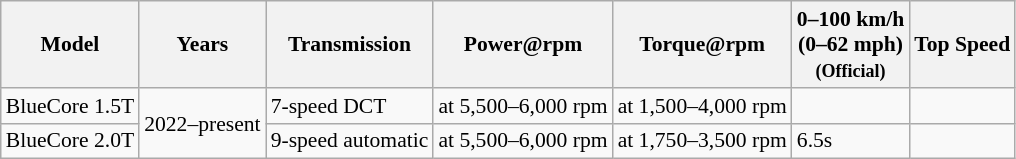<table class="wikitable sortable collapsible" style="text-align:left; font-size:90%;">
<tr>
<th>Model</th>
<th>Years</th>
<th>Transmission</th>
<th>Power@rpm</th>
<th>Torque@rpm</th>
<th>0–100 km/h<br>(0–62 mph)<br><small>(Official)</small></th>
<th>Top Speed</th>
</tr>
<tr>
<td>BlueCore 1.5T</td>
<td rowspan=2>2022–present</td>
<td>7-speed DCT</td>
<td> at 5,500–6,000 rpm</td>
<td> at 1,500–4,000 rpm</td>
<td></td>
<td></td>
</tr>
<tr>
<td>BlueCore 2.0T</td>
<td>9-speed automatic</td>
<td> at 5,500–6,000 rpm</td>
<td> at 1,750–3,500 rpm</td>
<td>6.5s</td>
<td></td>
</tr>
</table>
